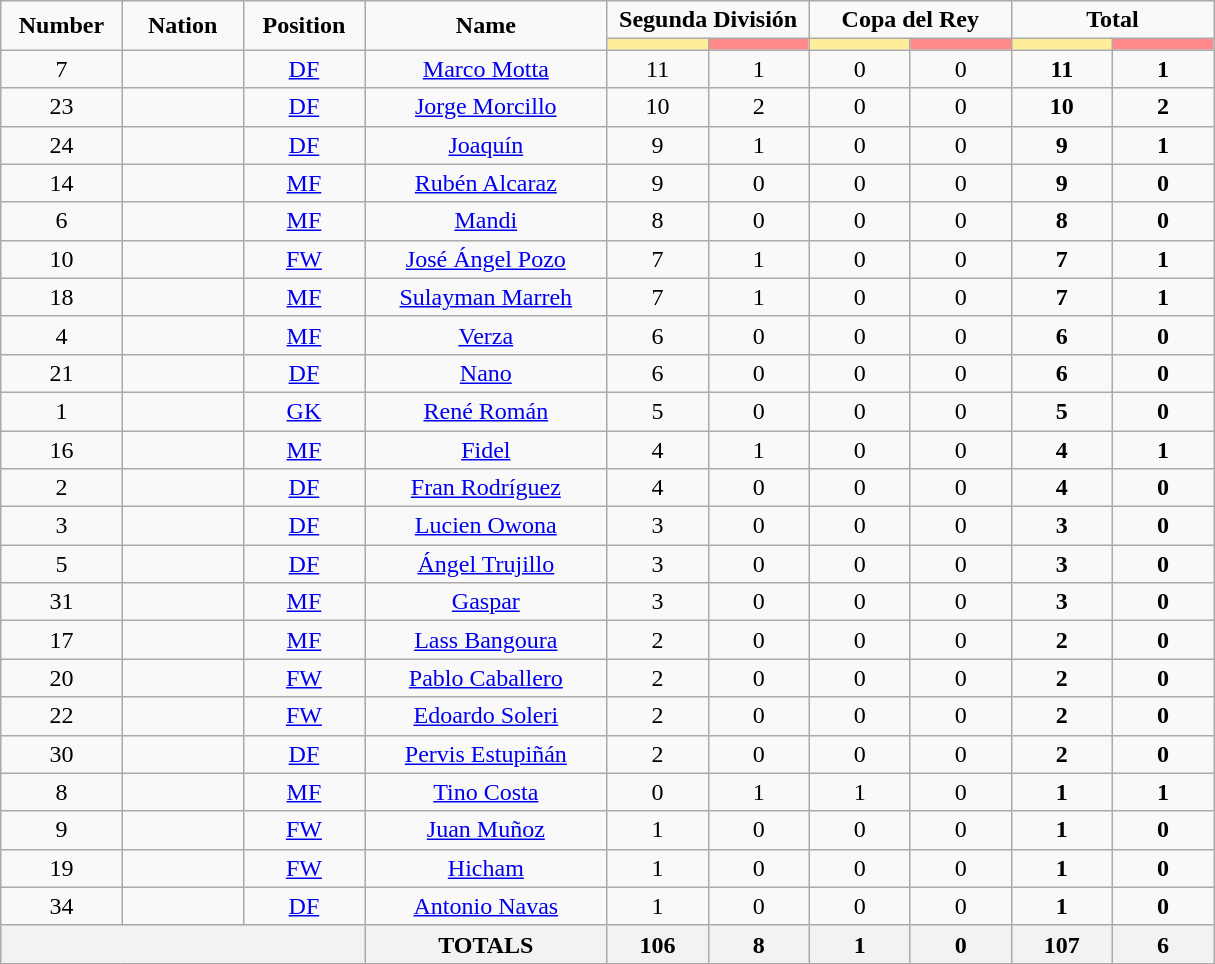<table class="wikitable" style="text-align:center;">
<tr style="text-align:center;">
<td rowspan="2"  style="width:10%; "><strong>Number</strong></td>
<td rowspan="2"  style="width:10%; "><strong>Nation</strong></td>
<td rowspan="2"  style="width:10%; "><strong>Position</strong></td>
<td rowspan="2"  style="width:20%; "><strong>Name</strong></td>
<td colspan="2"><strong>Segunda División</strong></td>
<td colspan="2"><strong>Copa del Rey</strong></td>
<td colspan="2"><strong>Total</strong></td>
</tr>
<tr>
<th style="width:60px; background:#fe9;"></th>
<th style="width:60px; background:#ff8888;"></th>
<th style="width:60px; background:#fe9;"></th>
<th style="width:60px; background:#ff8888;"></th>
<th style="width:60px; background:#fe9;"></th>
<th style="width:60px; background:#ff8888;"></th>
</tr>
<tr>
<td>7</td>
<td></td>
<td><a href='#'>DF</a></td>
<td><a href='#'>Marco Motta</a></td>
<td>11</td>
<td>1</td>
<td>0</td>
<td>0</td>
<td><strong>11</strong></td>
<td><strong>1</strong></td>
</tr>
<tr>
<td>23</td>
<td></td>
<td><a href='#'>DF</a></td>
<td><a href='#'>Jorge Morcillo</a></td>
<td>10</td>
<td>2</td>
<td>0</td>
<td>0</td>
<td><strong>10</strong></td>
<td><strong>2</strong></td>
</tr>
<tr>
<td>24</td>
<td></td>
<td><a href='#'>DF</a></td>
<td><a href='#'>Joaquín</a></td>
<td>9</td>
<td>1</td>
<td>0</td>
<td>0</td>
<td><strong>9</strong></td>
<td><strong>1</strong></td>
</tr>
<tr>
<td>14</td>
<td></td>
<td><a href='#'>MF</a></td>
<td><a href='#'>Rubén Alcaraz</a></td>
<td>9</td>
<td>0</td>
<td>0</td>
<td>0</td>
<td><strong>9</strong></td>
<td><strong>0</strong></td>
</tr>
<tr>
<td>6</td>
<td></td>
<td><a href='#'>MF</a></td>
<td><a href='#'>Mandi</a></td>
<td>8</td>
<td>0</td>
<td>0</td>
<td>0</td>
<td><strong>8</strong></td>
<td><strong>0</strong></td>
</tr>
<tr>
<td>10</td>
<td></td>
<td><a href='#'>FW</a></td>
<td><a href='#'>José Ángel Pozo</a></td>
<td>7</td>
<td>1</td>
<td>0</td>
<td>0</td>
<td><strong>7</strong></td>
<td><strong>1</strong></td>
</tr>
<tr>
<td>18</td>
<td></td>
<td><a href='#'>MF</a></td>
<td><a href='#'>Sulayman Marreh</a></td>
<td>7</td>
<td>1</td>
<td>0</td>
<td>0</td>
<td><strong>7</strong></td>
<td><strong>1</strong></td>
</tr>
<tr>
<td>4</td>
<td></td>
<td><a href='#'>MF</a></td>
<td><a href='#'>Verza</a></td>
<td>6</td>
<td>0</td>
<td>0</td>
<td>0</td>
<td><strong>6</strong></td>
<td><strong>0</strong></td>
</tr>
<tr>
<td>21</td>
<td></td>
<td><a href='#'>DF</a></td>
<td><a href='#'>Nano</a></td>
<td>6</td>
<td>0</td>
<td>0</td>
<td>0</td>
<td><strong>6</strong></td>
<td><strong>0</strong></td>
</tr>
<tr>
<td>1</td>
<td></td>
<td><a href='#'>GK</a></td>
<td><a href='#'>René Román</a></td>
<td>5</td>
<td>0</td>
<td>0</td>
<td>0</td>
<td><strong>5</strong></td>
<td><strong>0</strong></td>
</tr>
<tr>
<td>16</td>
<td></td>
<td><a href='#'>MF</a></td>
<td><a href='#'>Fidel</a></td>
<td>4</td>
<td>1</td>
<td>0</td>
<td>0</td>
<td><strong>4</strong></td>
<td><strong>1</strong></td>
</tr>
<tr>
<td>2</td>
<td></td>
<td><a href='#'>DF</a></td>
<td><a href='#'>Fran Rodríguez</a></td>
<td>4</td>
<td>0</td>
<td>0</td>
<td>0</td>
<td><strong>4</strong></td>
<td><strong>0</strong></td>
</tr>
<tr>
<td>3</td>
<td></td>
<td><a href='#'>DF</a></td>
<td><a href='#'>Lucien Owona</a></td>
<td>3</td>
<td>0</td>
<td>0</td>
<td>0</td>
<td><strong>3</strong></td>
<td><strong>0</strong></td>
</tr>
<tr>
<td>5</td>
<td></td>
<td><a href='#'>DF</a></td>
<td><a href='#'>Ángel Trujillo</a></td>
<td>3</td>
<td>0</td>
<td>0</td>
<td>0</td>
<td><strong>3</strong></td>
<td><strong>0</strong></td>
</tr>
<tr>
<td>31</td>
<td></td>
<td><a href='#'>MF</a></td>
<td><a href='#'>Gaspar</a></td>
<td>3</td>
<td>0</td>
<td>0</td>
<td>0</td>
<td><strong>3</strong></td>
<td><strong>0</strong></td>
</tr>
<tr>
<td>17</td>
<td></td>
<td><a href='#'>MF</a></td>
<td><a href='#'>Lass Bangoura</a></td>
<td>2</td>
<td>0</td>
<td>0</td>
<td>0</td>
<td><strong>2</strong></td>
<td><strong>0</strong></td>
</tr>
<tr>
<td>20</td>
<td></td>
<td><a href='#'>FW</a></td>
<td><a href='#'>Pablo Caballero</a></td>
<td>2</td>
<td>0</td>
<td>0</td>
<td>0</td>
<td><strong>2</strong></td>
<td><strong>0</strong></td>
</tr>
<tr>
<td>22</td>
<td></td>
<td><a href='#'>FW</a></td>
<td><a href='#'>Edoardo Soleri</a></td>
<td>2</td>
<td>0</td>
<td>0</td>
<td>0</td>
<td><strong>2</strong></td>
<td><strong>0</strong></td>
</tr>
<tr>
<td>30</td>
<td></td>
<td><a href='#'>DF</a></td>
<td><a href='#'>Pervis Estupiñán</a></td>
<td>2</td>
<td>0</td>
<td>0</td>
<td>0</td>
<td><strong>2</strong></td>
<td><strong>0</strong></td>
</tr>
<tr>
<td>8</td>
<td></td>
<td><a href='#'>MF</a></td>
<td><a href='#'>Tino Costa</a></td>
<td>0</td>
<td>1</td>
<td>1</td>
<td>0</td>
<td><strong>1</strong></td>
<td><strong>1</strong></td>
</tr>
<tr>
<td>9</td>
<td></td>
<td><a href='#'>FW</a></td>
<td><a href='#'>Juan Muñoz</a></td>
<td>1</td>
<td>0</td>
<td>0</td>
<td>0</td>
<td><strong>1</strong></td>
<td><strong>0</strong></td>
</tr>
<tr>
<td>19</td>
<td></td>
<td><a href='#'>FW</a></td>
<td><a href='#'>Hicham</a></td>
<td>1</td>
<td>0</td>
<td>0</td>
<td>0</td>
<td><strong>1</strong></td>
<td><strong>0</strong></td>
</tr>
<tr>
<td>34</td>
<td></td>
<td><a href='#'>DF</a></td>
<td><a href='#'>Antonio Navas</a></td>
<td>1</td>
<td>0</td>
<td>0</td>
<td>0</td>
<td><strong>1</strong></td>
<td><strong>0</strong></td>
</tr>
<tr>
<th colspan="3"></th>
<th>TOTALS</th>
<th>106</th>
<th>8</th>
<th>1</th>
<th>0</th>
<th>107</th>
<th>6</th>
</tr>
</table>
